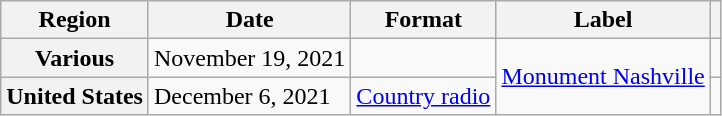<table class="wikitable plainrowheaders">
<tr>
<th scope="col">Region</th>
<th scope="col">Date</th>
<th scope="col">Format</th>
<th scope="col">Label</th>
<th scope="col"></th>
</tr>
<tr>
<th scope="row">Various</th>
<td>November 19, 2021</td>
<td></td>
<td rowspan="2"><a href='#'>Monument Nashville</a></td>
<td></td>
</tr>
<tr>
<th scope="row">United States</th>
<td>December 6, 2021</td>
<td><a href='#'>Country radio</a></td>
<td></td>
</tr>
</table>
